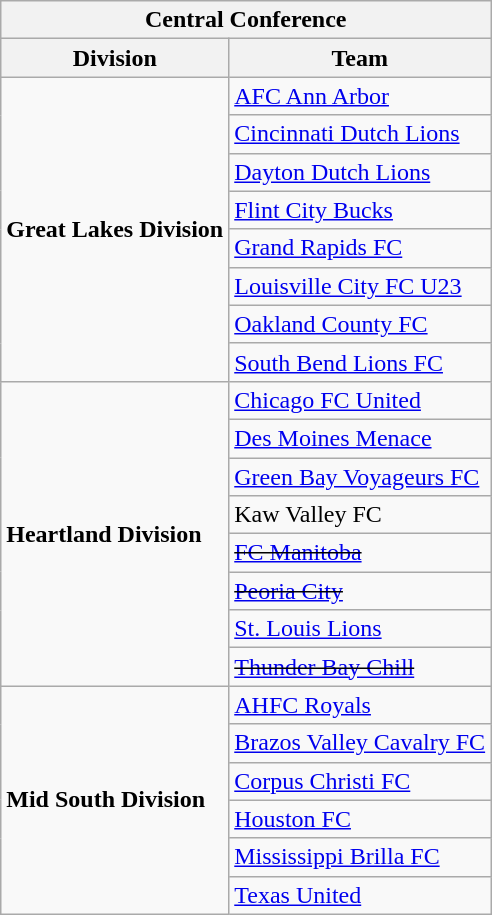<table class="wikitable" style="text-align:left">
<tr>
<th colspan=3>Central Conference</th>
</tr>
<tr>
<th>Division</th>
<th>Team</th>
</tr>
<tr>
<td rowspan=8><strong>Great Lakes Division</strong></td>
<td><a href='#'>AFC Ann Arbor</a></td>
</tr>
<tr>
<td><a href='#'>Cincinnati Dutch Lions</a></td>
</tr>
<tr>
<td><a href='#'>Dayton Dutch Lions</a></td>
</tr>
<tr>
<td><a href='#'>Flint City Bucks</a></td>
</tr>
<tr>
<td><a href='#'>Grand Rapids FC</a></td>
</tr>
<tr>
<td><a href='#'>Louisville City FC U23</a></td>
</tr>
<tr>
<td><a href='#'>Oakland County FC</a></td>
</tr>
<tr>
<td><a href='#'>South Bend Lions FC</a></td>
</tr>
<tr>
<td rowspan=8><strong>Heartland Division</strong></td>
<td><a href='#'>Chicago FC United</a></td>
</tr>
<tr>
<td><a href='#'>Des Moines Menace</a></td>
</tr>
<tr>
<td><a href='#'>Green Bay Voyageurs FC</a></td>
</tr>
<tr>
<td>Kaw Valley FC</td>
</tr>
<tr>
<td><s><a href='#'>FC Manitoba</a></s></td>
</tr>
<tr>
<td><s><a href='#'>Peoria City</a></s></td>
</tr>
<tr>
<td><a href='#'>St. Louis Lions</a></td>
</tr>
<tr>
<td><s><a href='#'>Thunder Bay Chill</a></s></td>
</tr>
<tr>
<td rowspan=6><strong>Mid South Division</strong></td>
<td><a href='#'>AHFC Royals</a></td>
</tr>
<tr>
<td><a href='#'>Brazos Valley Cavalry FC</a></td>
</tr>
<tr>
<td><a href='#'>Corpus Christi FC</a></td>
</tr>
<tr>
<td><a href='#'>Houston FC</a></td>
</tr>
<tr>
<td><a href='#'>Mississippi Brilla FC</a></td>
</tr>
<tr>
<td><a href='#'>Texas United</a></td>
</tr>
</table>
